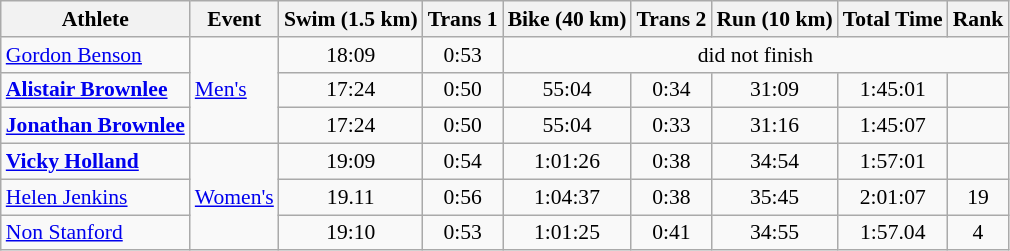<table class="wikitable" style="font-size:90%">
<tr>
<th>Athlete</th>
<th>Event</th>
<th>Swim (1.5 km)</th>
<th>Trans 1</th>
<th>Bike (40 km)</th>
<th>Trans 2</th>
<th>Run (10 km)</th>
<th>Total Time</th>
<th>Rank</th>
</tr>
<tr align=center>
<td align=left><a href='#'>Gordon Benson</a></td>
<td align=left rowspan=3><a href='#'>Men's</a></td>
<td>18:09</td>
<td>0:53</td>
<td colspan=5>did not finish</td>
</tr>
<tr align=center>
<td align=left><strong><a href='#'>Alistair Brownlee</a></strong></td>
<td>17:24</td>
<td>0:50</td>
<td>55:04</td>
<td>0:34</td>
<td>31:09</td>
<td>1:45:01</td>
<td></td>
</tr>
<tr align=center>
<td align=left><strong><a href='#'>Jonathan Brownlee</a></strong></td>
<td>17:24</td>
<td>0:50</td>
<td>55:04</td>
<td>0:33</td>
<td>31:16</td>
<td>1:45:07</td>
<td></td>
</tr>
<tr align=center>
<td align=left><strong><a href='#'>Vicky Holland</a></strong></td>
<td align=left rowspan=3><a href='#'>Women's</a></td>
<td>19:09</td>
<td>0:54</td>
<td>1:01:26</td>
<td>0:38</td>
<td>34:54</td>
<td>1:57:01</td>
<td></td>
</tr>
<tr align=center>
<td align=left><a href='#'>Helen Jenkins</a></td>
<td>19.11</td>
<td>0:56</td>
<td>1:04:37</td>
<td>0:38</td>
<td>35:45</td>
<td>2:01:07</td>
<td>19</td>
</tr>
<tr align=center>
<td align=left><a href='#'>Non Stanford</a></td>
<td>19:10</td>
<td>0:53</td>
<td>1:01:25</td>
<td>0:41</td>
<td>34:55</td>
<td>1:57.04</td>
<td>4</td>
</tr>
</table>
